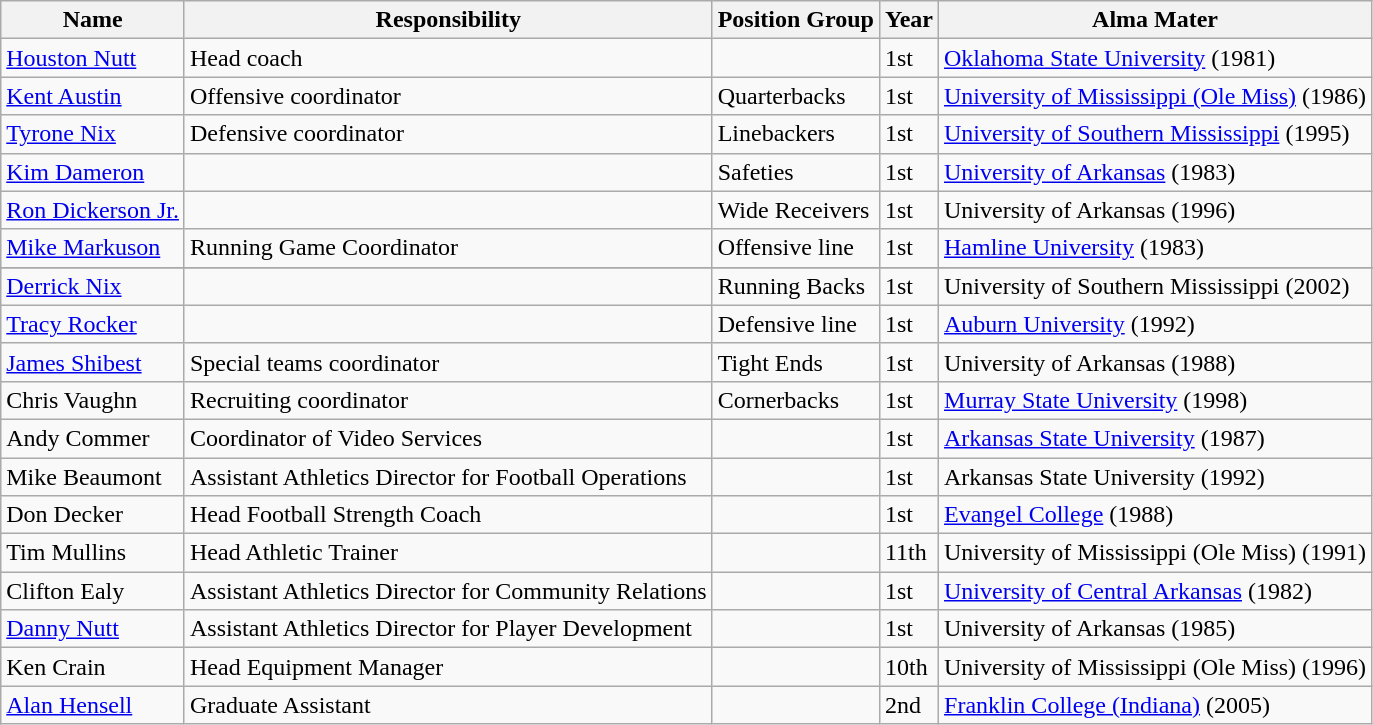<table class="wikitable">
<tr>
<th>Name</th>
<th>Responsibility</th>
<th>Position Group</th>
<th>Year</th>
<th>Alma Mater</th>
</tr>
<tr>
<td><a href='#'>Houston Nutt</a></td>
<td>Head coach</td>
<td></td>
<td>1st</td>
<td><a href='#'>Oklahoma State University</a> (1981)</td>
</tr>
<tr>
<td><a href='#'>Kent Austin</a></td>
<td>Offensive coordinator</td>
<td>Quarterbacks</td>
<td>1st</td>
<td><a href='#'>University of Mississippi (Ole Miss)</a> (1986)</td>
</tr>
<tr>
<td><a href='#'>Tyrone Nix</a></td>
<td>Defensive coordinator</td>
<td>Linebackers</td>
<td>1st</td>
<td><a href='#'>University of Southern Mississippi</a> (1995)</td>
</tr>
<tr>
<td><a href='#'>Kim Dameron</a></td>
<td></td>
<td>Safeties</td>
<td>1st</td>
<td><a href='#'>University of Arkansas</a> (1983)</td>
</tr>
<tr>
<td><a href='#'>Ron Dickerson Jr.</a></td>
<td></td>
<td>Wide Receivers</td>
<td>1st</td>
<td>University of Arkansas (1996)</td>
</tr>
<tr>
<td><a href='#'>Mike Markuson</a></td>
<td>Running Game Coordinator</td>
<td>Offensive line</td>
<td>1st</td>
<td><a href='#'>Hamline University</a> (1983)</td>
</tr>
<tr>
</tr>
<tr>
<td><a href='#'>Derrick Nix</a></td>
<td></td>
<td>Running Backs</td>
<td>1st</td>
<td>University of Southern Mississippi (2002)</td>
</tr>
<tr>
<td><a href='#'>Tracy Rocker</a></td>
<td></td>
<td>Defensive line</td>
<td>1st</td>
<td><a href='#'>Auburn University</a> (1992)</td>
</tr>
<tr>
<td><a href='#'>James Shibest</a></td>
<td>Special teams coordinator</td>
<td>Tight Ends</td>
<td>1st</td>
<td>University of Arkansas (1988)</td>
</tr>
<tr>
<td>Chris Vaughn</td>
<td>Recruiting coordinator</td>
<td>Cornerbacks</td>
<td>1st</td>
<td><a href='#'>Murray State University</a> (1998)</td>
</tr>
<tr>
<td>Andy Commer</td>
<td>Coordinator of Video Services</td>
<td></td>
<td>1st</td>
<td><a href='#'>Arkansas State University</a> (1987)</td>
</tr>
<tr>
<td>Mike Beaumont</td>
<td>Assistant Athletics Director for Football Operations</td>
<td></td>
<td>1st</td>
<td>Arkansas State University (1992)</td>
</tr>
<tr>
<td>Don Decker</td>
<td>Head Football Strength Coach</td>
<td></td>
<td>1st</td>
<td><a href='#'>Evangel College</a> (1988)</td>
</tr>
<tr>
<td>Tim Mullins</td>
<td>Head Athletic Trainer</td>
<td></td>
<td>11th</td>
<td>University of Mississippi (Ole Miss) (1991)</td>
</tr>
<tr>
<td>Clifton Ealy</td>
<td>Assistant Athletics Director for Community Relations</td>
<td></td>
<td>1st</td>
<td><a href='#'>University of Central Arkansas</a> (1982)</td>
</tr>
<tr>
<td><a href='#'>Danny Nutt</a></td>
<td>Assistant Athletics Director for Player Development</td>
<td></td>
<td>1st</td>
<td>University of Arkansas (1985)</td>
</tr>
<tr>
<td>Ken Crain</td>
<td>Head Equipment Manager</td>
<td></td>
<td>10th</td>
<td>University of Mississippi (Ole Miss) (1996)</td>
</tr>
<tr>
<td><a href='#'>Alan Hensell</a></td>
<td>Graduate Assistant</td>
<td></td>
<td>2nd</td>
<td><a href='#'>Franklin College (Indiana)</a> (2005)</td>
</tr>
</table>
